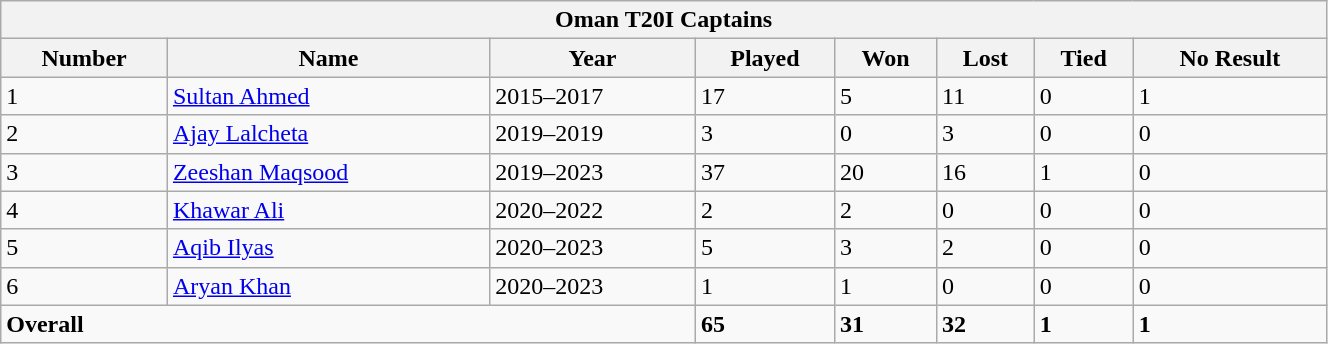<table class="wikitable" width="70%">
<tr>
<th bgcolor="#efefef" colspan=9>Oman T20I Captains</th>
</tr>
<tr bgcolor="#efefef">
<th>Number</th>
<th>Name</th>
<th>Year</th>
<th>Played</th>
<th>Won</th>
<th>Lost</th>
<th>Tied</th>
<th>No Result</th>
</tr>
<tr>
<td>1</td>
<td><a href='#'>Sultan Ahmed</a></td>
<td>2015–2017</td>
<td>17</td>
<td>5</td>
<td>11</td>
<td>0</td>
<td>1</td>
</tr>
<tr>
<td>2</td>
<td><a href='#'>Ajay Lalcheta</a></td>
<td>2019–2019</td>
<td>3</td>
<td>0</td>
<td>3</td>
<td>0</td>
<td>0</td>
</tr>
<tr>
<td>3</td>
<td><a href='#'>Zeeshan Maqsood</a></td>
<td>2019–2023</td>
<td>37</td>
<td>20</td>
<td>16</td>
<td>1</td>
<td>0</td>
</tr>
<tr>
<td>4</td>
<td><a href='#'>Khawar Ali</a></td>
<td>2020–2022</td>
<td>2</td>
<td>2</td>
<td>0</td>
<td>0</td>
<td>0</td>
</tr>
<tr>
<td>5</td>
<td><a href='#'>Aqib Ilyas</a></td>
<td>2020–2023</td>
<td>5</td>
<td>3</td>
<td>2</td>
<td>0</td>
<td>0</td>
</tr>
<tr>
<td>6</td>
<td><a href='#'>Aryan Khan</a></td>
<td>2020–2023</td>
<td>1</td>
<td>1</td>
<td>0</td>
<td>0</td>
<td>0</td>
</tr>
<tr>
<td colspan=3><strong>Overall</strong></td>
<td><strong>65</strong></td>
<td><strong>31</strong></td>
<td><strong>32</strong></td>
<td><strong>1</strong></td>
<td><strong>1</strong></td>
</tr>
</table>
